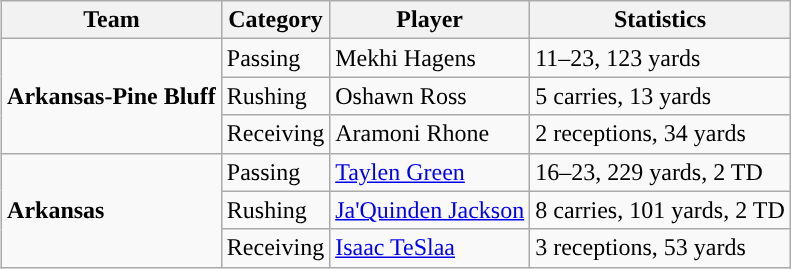<table class="wikitable" style="float: right;">
<tr>
<th>Team</th>
<th>Category</th>
<th>Player</th>
<th>Statistics</th>
</tr>
<tr>
<td rowspan=3><strong>Arkansas-Pine Bluff</strong></td>
<td>Passing</td>
<td>Mekhi Hagens</td>
<td>11–23, 123 yards</td>
</tr>
<tr>
<td>Rushing</td>
<td>Oshawn Ross</td>
<td>5 carries, 13 yards</td>
</tr>
<tr>
<td>Receiving</td>
<td>Aramoni Rhone</td>
<td>2 receptions, 34 yards</td>
</tr>
<tr>
<td rowspan=3><strong>Arkansas</strong></td>
<td>Passing</td>
<td><a href='#'>Taylen Green</a></td>
<td>16–23, 229 yards, 2 TD</td>
</tr>
<tr>
<td>Rushing</td>
<td><a href='#'>Ja'Quinden Jackson</a></td>
<td>8 carries, 101 yards, 2 TD</td>
</tr>
<tr>
<td>Receiving</td>
<td><a href='#'>Isaac TeSlaa</a></td>
<td>3 receptions, 53 yards</td>
</tr>
</table>
